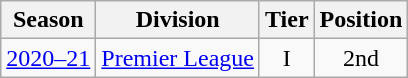<table class="wikitable">
<tr>
<th>Season</th>
<th>Division</th>
<th>Tier</th>
<th>Position</th>
</tr>
<tr align="center">
<td><a href='#'>2020–21</a></td>
<td align="center"><a href='#'>Premier League</a></td>
<td>I</td>
<td>2nd</td>
</tr>
</table>
